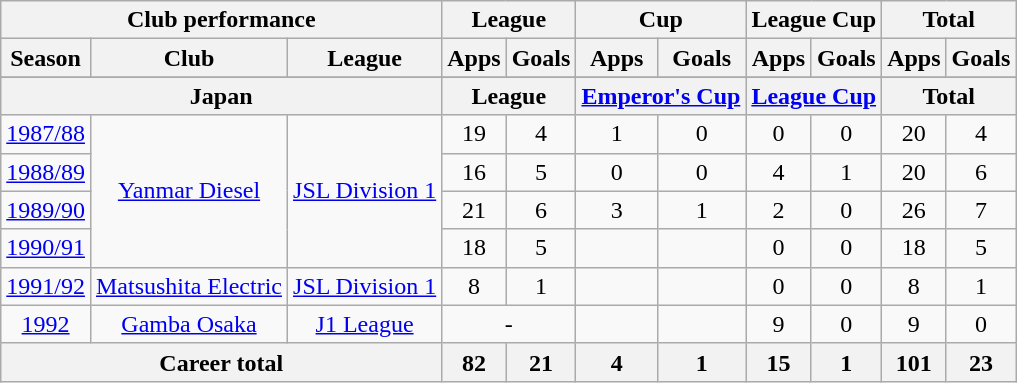<table class="wikitable" style="text-align:center">
<tr>
<th colspan=3>Club performance</th>
<th colspan=2>League</th>
<th colspan=2>Cup</th>
<th colspan=2>League Cup</th>
<th colspan=2>Total</th>
</tr>
<tr>
<th>Season</th>
<th>Club</th>
<th>League</th>
<th>Apps</th>
<th>Goals</th>
<th>Apps</th>
<th>Goals</th>
<th>Apps</th>
<th>Goals</th>
<th>Apps</th>
<th>Goals</th>
</tr>
<tr>
</tr>
<tr>
<th colspan=3>Japan</th>
<th colspan=2>League</th>
<th colspan=2><a href='#'>Emperor's Cup</a></th>
<th colspan=2><a href='#'>League Cup</a></th>
<th colspan=2>Total</th>
</tr>
<tr>
<td><a href='#'>1987/88</a></td>
<td rowspan="4"><a href='#'>Yanmar Diesel</a></td>
<td rowspan="4"><a href='#'>JSL Division 1</a></td>
<td>19</td>
<td>4</td>
<td>1</td>
<td>0</td>
<td>0</td>
<td>0</td>
<td>20</td>
<td>4</td>
</tr>
<tr>
<td><a href='#'>1988/89</a></td>
<td>16</td>
<td>5</td>
<td>0</td>
<td>0</td>
<td>4</td>
<td>1</td>
<td>20</td>
<td>6</td>
</tr>
<tr>
<td><a href='#'>1989/90</a></td>
<td>21</td>
<td>6</td>
<td>3</td>
<td>1</td>
<td>2</td>
<td>0</td>
<td>26</td>
<td>7</td>
</tr>
<tr>
<td><a href='#'>1990/91</a></td>
<td>18</td>
<td>5</td>
<td></td>
<td></td>
<td>0</td>
<td>0</td>
<td>18</td>
<td>5</td>
</tr>
<tr>
<td><a href='#'>1991/92</a></td>
<td><a href='#'>Matsushita Electric</a></td>
<td><a href='#'>JSL Division 1</a></td>
<td>8</td>
<td>1</td>
<td></td>
<td></td>
<td>0</td>
<td>0</td>
<td>8</td>
<td>1</td>
</tr>
<tr>
<td><a href='#'>1992</a></td>
<td><a href='#'>Gamba Osaka</a></td>
<td><a href='#'>J1 League</a></td>
<td colspan="2">-</td>
<td></td>
<td></td>
<td>9</td>
<td>0</td>
<td>9</td>
<td>0</td>
</tr>
<tr>
<th colspan=3>Career total</th>
<th>82</th>
<th>21</th>
<th>4</th>
<th>1</th>
<th>15</th>
<th>1</th>
<th>101</th>
<th>23</th>
</tr>
</table>
